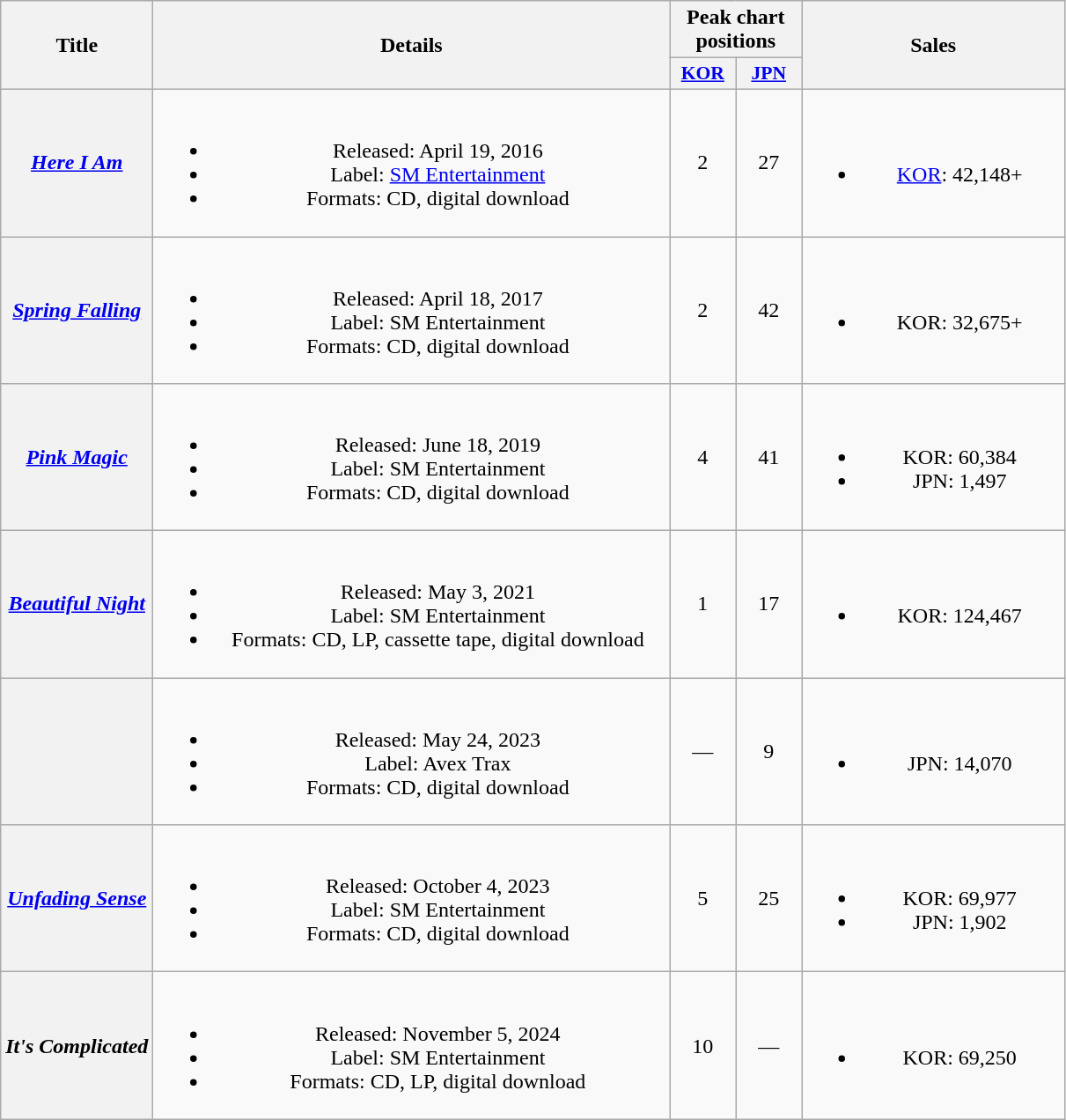<table class="wikitable plainrowheaders" style="text-align:center;">
<tr>
<th rowspan="2">Title</th>
<th rowspan="2" style="width:24em;">Details</th>
<th colspan="2">Peak chart <br>positions</th>
<th rowspan="2" style="width:12em;">Sales</th>
</tr>
<tr>
<th style="width:3em;font-size:90%;"><a href='#'>KOR</a><br></th>
<th style="width:3em;font-size:90%;"><a href='#'>JPN</a><br></th>
</tr>
<tr>
<th scope=row><em><a href='#'>Here I Am</a></em></th>
<td><br><ul><li>Released: April 19, 2016</li><li>Label: <a href='#'>SM Entertainment</a></li><li>Formats: CD, digital download</li></ul></td>
<td>2</td>
<td>27</td>
<td><br><ul><li><a href='#'>KOR</a>: 42,148+</li></ul></td>
</tr>
<tr>
<th scope=row><em><a href='#'>Spring Falling</a></em></th>
<td><br><ul><li>Released: April 18, 2017</li><li>Label: SM Entertainment</li><li>Formats: CD, digital download</li></ul></td>
<td>2</td>
<td>42</td>
<td><br><ul><li>KOR: 32,675+</li></ul></td>
</tr>
<tr>
<th scope=row><em><a href='#'>Pink Magic</a></em></th>
<td><br><ul><li>Released: June 18, 2019</li><li>Label: SM Entertainment</li><li>Formats: CD, digital download</li></ul></td>
<td>4</td>
<td>41</td>
<td><br><ul><li>KOR: 60,384</li><li>JPN: 1,497</li></ul></td>
</tr>
<tr>
<th scope=row><em><a href='#'>Beautiful Night</a></em></th>
<td><br><ul><li>Released: May 3, 2021</li><li>Label: SM Entertainment</li><li>Formats: CD, LP, cassette tape, digital download</li></ul></td>
<td>1</td>
<td>17</td>
<td><br><ul><li>KOR: 124,467</li></ul></td>
</tr>
<tr>
<th scope=row></th>
<td><br><ul><li>Released: May 24, 2023</li><li>Label: Avex Trax</li><li>Formats: CD, digital download</li></ul></td>
<td>—</td>
<td>9</td>
<td><br><ul><li>JPN: 14,070</li></ul></td>
</tr>
<tr>
<th scope=row><em><a href='#'>Unfading Sense</a></em></th>
<td><br><ul><li>Released: October 4, 2023</li><li>Label: SM Entertainment</li><li>Formats: CD, digital download</li></ul></td>
<td>5</td>
<td>25</td>
<td><br><ul><li>KOR: 69,977</li><li>JPN: 1,902</li></ul></td>
</tr>
<tr>
<th scope=row><em>It's Complicated</em></th>
<td><br><ul><li>Released: November 5, 2024</li><li>Label: SM Entertainment</li><li>Formats: CD, LP, digital download</li></ul></td>
<td>10</td>
<td>—</td>
<td><br><ul><li>KOR: 69,250</li></ul></td>
</tr>
</table>
